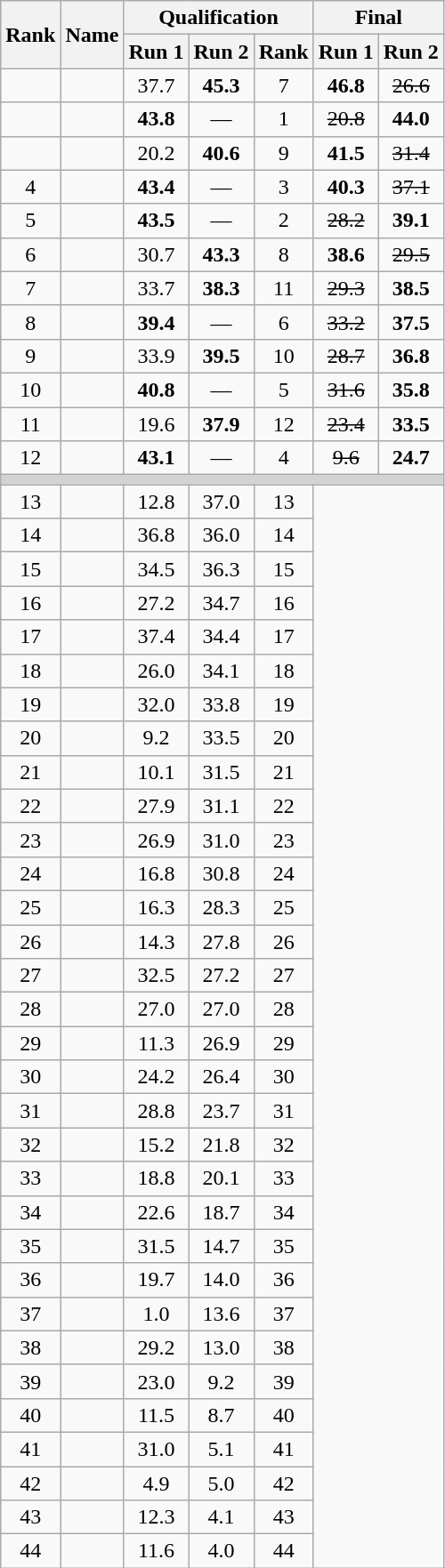<table class="wikitable" style="text-align:center">
<tr>
<th rowspan="2">Rank</th>
<th rowspan="2">Name</th>
<th colspan="3">Qualification</th>
<th colspan="2">Final</th>
</tr>
<tr>
<th>Run 1</th>
<th>Run 2</th>
<th>Rank</th>
<th>Run 1</th>
<th>Run 2</th>
</tr>
<tr>
<td></td>
<td align=left></td>
<td>37.7</td>
<td><strong>45.3</strong></td>
<td>7</td>
<td><strong>46.8</strong></td>
<td><s>26.6</s></td>
</tr>
<tr>
<td></td>
<td align=left></td>
<td><strong>43.8</strong></td>
<td>—</td>
<td>1</td>
<td><s>20.8</s></td>
<td><strong>44.0</strong></td>
</tr>
<tr>
<td></td>
<td align=left></td>
<td>20.2</td>
<td><strong>40.6</strong></td>
<td>9</td>
<td><strong>41.5</strong></td>
<td><s>31.4</s></td>
</tr>
<tr>
<td>4</td>
<td align=left></td>
<td><strong>43.4</strong></td>
<td>—</td>
<td>3</td>
<td><strong>40.3</strong></td>
<td><s>37.1</s></td>
</tr>
<tr>
<td>5</td>
<td align=left></td>
<td><strong>43.5</strong></td>
<td>—</td>
<td>2</td>
<td><s>28.2</s></td>
<td><strong>39.1</strong></td>
</tr>
<tr>
<td>6</td>
<td align=left></td>
<td>30.7</td>
<td><strong>43.3</strong></td>
<td>8</td>
<td><strong>38.6</strong></td>
<td><s>29.5</s></td>
</tr>
<tr>
<td>7</td>
<td align=left></td>
<td>33.7</td>
<td><strong>38.3</strong></td>
<td>11</td>
<td><s>29.3</s></td>
<td><strong>38.5</strong></td>
</tr>
<tr>
<td>8</td>
<td align=left></td>
<td><strong>39.4</strong></td>
<td>—</td>
<td>6</td>
<td><s>33.2</s></td>
<td><strong>37.5</strong></td>
</tr>
<tr>
<td>9</td>
<td align=left></td>
<td>33.9</td>
<td><strong>39.5</strong></td>
<td>10</td>
<td><s>28.7</s></td>
<td><strong>36.8</strong></td>
</tr>
<tr>
<td>10</td>
<td align=left></td>
<td><strong>40.8</strong></td>
<td>—</td>
<td>5</td>
<td><s>31.6</s></td>
<td><strong>35.8</strong></td>
</tr>
<tr>
<td>11</td>
<td align=left></td>
<td>19.6</td>
<td><strong>37.9</strong></td>
<td>12</td>
<td><s>23.4</s></td>
<td><strong>33.5</strong></td>
</tr>
<tr>
<td>12</td>
<td align=left></td>
<td><strong>43.1</strong></td>
<td>—</td>
<td>4</td>
<td><s>9.6</s></td>
<td><strong>24.7</strong></td>
</tr>
<tr>
<td colspan=7 bgcolor=lightgray></td>
</tr>
<tr>
<td>13</td>
<td align=left></td>
<td>12.8</td>
<td>37.0</td>
<td>13</td>
<td rowspan="32" colspan="2"></td>
</tr>
<tr>
<td>14</td>
<td align=left></td>
<td>36.8</td>
<td>36.0</td>
<td>14</td>
</tr>
<tr>
<td>15</td>
<td align=left></td>
<td>34.5</td>
<td>36.3</td>
<td>15</td>
</tr>
<tr>
<td>16</td>
<td align=left></td>
<td>27.2</td>
<td>34.7</td>
<td>16</td>
</tr>
<tr>
<td>17</td>
<td align=left></td>
<td>37.4</td>
<td>34.4</td>
<td>17</td>
</tr>
<tr>
<td>18</td>
<td align=left></td>
<td>26.0</td>
<td>34.1</td>
<td>18</td>
</tr>
<tr>
<td>19</td>
<td align=left></td>
<td>32.0</td>
<td>33.8</td>
<td>19</td>
</tr>
<tr>
<td>20</td>
<td align=left></td>
<td>9.2</td>
<td>33.5</td>
<td>20</td>
</tr>
<tr>
<td>21</td>
<td align=left></td>
<td>10.1</td>
<td>31.5</td>
<td>21</td>
</tr>
<tr>
<td>22</td>
<td align=left></td>
<td>27.9</td>
<td>31.1</td>
<td>22</td>
</tr>
<tr>
<td>23</td>
<td align=left></td>
<td>26.9</td>
<td>31.0</td>
<td>23</td>
</tr>
<tr>
<td>24</td>
<td align=left></td>
<td>16.8</td>
<td>30.8</td>
<td>24</td>
</tr>
<tr>
<td>25</td>
<td align=left></td>
<td>16.3</td>
<td>28.3</td>
<td>25</td>
</tr>
<tr>
<td>26</td>
<td align=left></td>
<td>14.3</td>
<td>27.8</td>
<td>26</td>
</tr>
<tr>
<td>27</td>
<td align=left></td>
<td>32.5</td>
<td>27.2</td>
<td>27</td>
</tr>
<tr>
<td>28</td>
<td align=left></td>
<td>27.0</td>
<td>27.0</td>
<td>28</td>
</tr>
<tr>
<td>29</td>
<td align=left></td>
<td>11.3</td>
<td>26.9</td>
<td>29</td>
</tr>
<tr>
<td>30</td>
<td align=left></td>
<td>24.2</td>
<td>26.4</td>
<td>30</td>
</tr>
<tr>
<td>31</td>
<td align=left></td>
<td>28.8</td>
<td>23.7</td>
<td>31</td>
</tr>
<tr>
<td>32</td>
<td align=left></td>
<td>15.2</td>
<td>21.8</td>
<td>32</td>
</tr>
<tr>
<td>33</td>
<td align=left></td>
<td>18.8</td>
<td>20.1</td>
<td>33</td>
</tr>
<tr>
<td>34</td>
<td align=left></td>
<td>22.6</td>
<td>18.7</td>
<td>34</td>
</tr>
<tr>
<td>35</td>
<td align=left></td>
<td>31.5</td>
<td>14.7</td>
<td>35</td>
</tr>
<tr>
<td>36</td>
<td align=left></td>
<td>19.7</td>
<td>14.0</td>
<td>36</td>
</tr>
<tr>
<td>37</td>
<td align=left></td>
<td>1.0</td>
<td>13.6</td>
<td>37</td>
</tr>
<tr>
<td>38</td>
<td align=left></td>
<td>29.2</td>
<td>13.0</td>
<td>38</td>
</tr>
<tr>
<td>39</td>
<td align=left></td>
<td>23.0</td>
<td>9.2</td>
<td>39</td>
</tr>
<tr>
<td>40</td>
<td align=left></td>
<td>11.5</td>
<td>8.7</td>
<td>40</td>
</tr>
<tr>
<td>41</td>
<td align=left></td>
<td>31.0</td>
<td>5.1</td>
<td>41</td>
</tr>
<tr>
<td>42</td>
<td align=left></td>
<td>4.9</td>
<td>5.0</td>
<td>42</td>
</tr>
<tr>
<td>43</td>
<td align=left></td>
<td>12.3</td>
<td>4.1</td>
<td>43</td>
</tr>
<tr>
<td>44</td>
<td align=left></td>
<td>11.6</td>
<td>4.0</td>
<td>44</td>
</tr>
</table>
